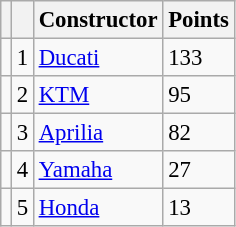<table class="wikitable" style="font-size: 95%;">
<tr>
<th></th>
<th></th>
<th>Constructor</th>
<th>Points</th>
</tr>
<tr>
<td></td>
<td align=center>1</td>
<td> <a href='#'>Ducati</a></td>
<td align=left>133</td>
</tr>
<tr>
<td></td>
<td align=center>2</td>
<td> <a href='#'>KTM</a></td>
<td align=left>95</td>
</tr>
<tr>
<td></td>
<td align=center>3</td>
<td> <a href='#'>Aprilia</a></td>
<td align=left>82</td>
</tr>
<tr>
<td></td>
<td align=center>4</td>
<td> <a href='#'>Yamaha</a></td>
<td align=left>27</td>
</tr>
<tr>
<td></td>
<td align=center>5</td>
<td> <a href='#'>Honda</a></td>
<td align=left>13</td>
</tr>
</table>
